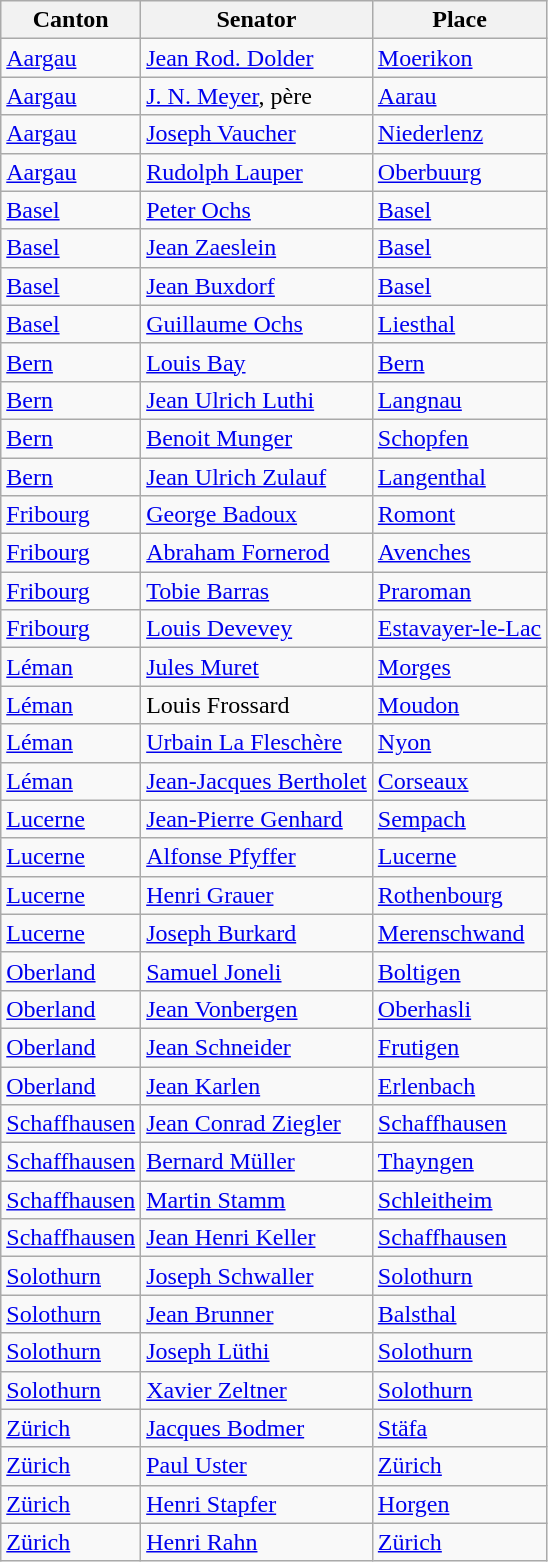<table class="wikitable sortable">
<tr>
<th>Canton</th>
<th>Senator</th>
<th>Place</th>
</tr>
<tr>
<td><a href='#'>Aargau</a></td>
<td><a href='#'>Jean Rod. Dolder</a></td>
<td><a href='#'>Moerikon</a></td>
</tr>
<tr>
<td><a href='#'>Aargau</a></td>
<td><a href='#'>J. N. Meyer</a>, père</td>
<td><a href='#'>Aarau</a></td>
</tr>
<tr>
<td><a href='#'>Aargau</a></td>
<td><a href='#'>Joseph Vaucher</a></td>
<td><a href='#'>Niederlenz</a></td>
</tr>
<tr>
<td><a href='#'>Aargau</a></td>
<td><a href='#'>Rudolph Lauper</a></td>
<td><a href='#'>Oberbuurg</a></td>
</tr>
<tr>
<td><a href='#'>Basel</a></td>
<td><a href='#'>Peter Ochs</a></td>
<td><a href='#'>Basel</a></td>
</tr>
<tr>
<td><a href='#'>Basel</a></td>
<td><a href='#'>Jean Zaeslein</a></td>
<td><a href='#'>Basel</a></td>
</tr>
<tr>
<td><a href='#'>Basel</a></td>
<td><a href='#'>Jean Buxdorf</a></td>
<td><a href='#'>Basel</a></td>
</tr>
<tr>
<td><a href='#'>Basel</a></td>
<td><a href='#'>Guillaume Ochs</a></td>
<td><a href='#'>Liesthal</a></td>
</tr>
<tr>
<td><a href='#'>Bern</a></td>
<td><a href='#'>Louis Bay</a></td>
<td><a href='#'>Bern</a></td>
</tr>
<tr>
<td><a href='#'>Bern</a></td>
<td><a href='#'>Jean Ulrich Luthi</a></td>
<td><a href='#'>Langnau</a></td>
</tr>
<tr>
<td><a href='#'>Bern</a></td>
<td><a href='#'>Benoit Munger</a></td>
<td><a href='#'>Schopfen</a></td>
</tr>
<tr>
<td><a href='#'>Bern</a></td>
<td><a href='#'>Jean Ulrich Zulauf</a></td>
<td><a href='#'>Langenthal</a></td>
</tr>
<tr>
<td><a href='#'>Fribourg</a></td>
<td><a href='#'>George Badoux</a></td>
<td><a href='#'>Romont</a></td>
</tr>
<tr>
<td><a href='#'>Fribourg</a></td>
<td><a href='#'>Abraham Fornerod</a></td>
<td><a href='#'>Avenches</a></td>
</tr>
<tr>
<td><a href='#'>Fribourg</a></td>
<td><a href='#'>Tobie Barras</a></td>
<td><a href='#'>Praroman</a></td>
</tr>
<tr>
<td><a href='#'>Fribourg</a></td>
<td><a href='#'>Louis Devevey</a></td>
<td><a href='#'>Estavayer-le-Lac</a></td>
</tr>
<tr>
<td><a href='#'>Léman</a></td>
<td><a href='#'>Jules Muret</a></td>
<td><a href='#'>Morges</a></td>
</tr>
<tr>
<td><a href='#'>Léman</a></td>
<td>Louis Frossard</td>
<td><a href='#'>Moudon</a></td>
</tr>
<tr>
<td><a href='#'>Léman</a></td>
<td><a href='#'>Urbain La Fleschère</a></td>
<td><a href='#'>Nyon</a></td>
</tr>
<tr>
<td><a href='#'>Léman</a></td>
<td><a href='#'>Jean-Jacques Bertholet</a></td>
<td><a href='#'>Corseaux</a></td>
</tr>
<tr>
<td><a href='#'>Lucerne</a></td>
<td><a href='#'>Jean-Pierre Genhard</a></td>
<td><a href='#'>Sempach</a></td>
</tr>
<tr>
<td><a href='#'>Lucerne</a></td>
<td><a href='#'>Alfonse Pfyffer</a></td>
<td><a href='#'>Lucerne</a></td>
</tr>
<tr>
<td><a href='#'>Lucerne</a></td>
<td><a href='#'>Henri Grauer</a></td>
<td><a href='#'>Rothenbourg</a></td>
</tr>
<tr>
<td><a href='#'>Lucerne</a></td>
<td><a href='#'>Joseph Burkard</a></td>
<td><a href='#'>Merenschwand</a></td>
</tr>
<tr>
<td><a href='#'>Oberland</a></td>
<td><a href='#'>Samuel Joneli</a></td>
<td><a href='#'>Boltigen</a></td>
</tr>
<tr>
<td><a href='#'>Oberland</a></td>
<td><a href='#'>Jean Vonbergen</a></td>
<td><a href='#'>Oberhasli</a></td>
</tr>
<tr>
<td><a href='#'>Oberland</a></td>
<td><a href='#'>Jean Schneider</a></td>
<td><a href='#'>Frutigen</a></td>
</tr>
<tr>
<td><a href='#'>Oberland</a></td>
<td><a href='#'>Jean Karlen</a></td>
<td><a href='#'>Erlenbach</a></td>
</tr>
<tr>
<td><a href='#'>Schaffhausen</a></td>
<td><a href='#'>Jean Conrad Ziegler</a></td>
<td><a href='#'>Schaffhausen</a></td>
</tr>
<tr>
<td><a href='#'>Schaffhausen</a></td>
<td><a href='#'>Bernard Müller</a></td>
<td><a href='#'>Thayngen</a></td>
</tr>
<tr>
<td><a href='#'>Schaffhausen</a></td>
<td><a href='#'>Martin Stamm</a></td>
<td><a href='#'>Schleitheim</a></td>
</tr>
<tr>
<td><a href='#'>Schaffhausen</a></td>
<td><a href='#'>Jean Henri Keller</a></td>
<td><a href='#'>Schaffhausen</a></td>
</tr>
<tr>
<td><a href='#'>Solothurn</a></td>
<td><a href='#'>Joseph Schwaller</a></td>
<td><a href='#'>Solothurn</a></td>
</tr>
<tr>
<td><a href='#'>Solothurn</a></td>
<td><a href='#'>Jean Brunner</a></td>
<td><a href='#'>Balsthal</a></td>
</tr>
<tr>
<td><a href='#'>Solothurn</a></td>
<td><a href='#'>Joseph Lüthi</a></td>
<td><a href='#'>Solothurn</a></td>
</tr>
<tr>
<td><a href='#'>Solothurn</a></td>
<td><a href='#'>Xavier Zeltner</a></td>
<td><a href='#'>Solothurn</a></td>
</tr>
<tr>
<td><a href='#'>Zürich</a></td>
<td><a href='#'>Jacques Bodmer</a></td>
<td><a href='#'>Stäfa</a></td>
</tr>
<tr>
<td><a href='#'>Zürich</a></td>
<td><a href='#'>Paul Uster</a></td>
<td><a href='#'>Zürich</a></td>
</tr>
<tr>
<td><a href='#'>Zürich</a></td>
<td><a href='#'>Henri Stapfer</a></td>
<td><a href='#'>Horgen</a></td>
</tr>
<tr>
<td><a href='#'>Zürich</a></td>
<td><a href='#'>Henri Rahn</a></td>
<td><a href='#'>Zürich</a></td>
</tr>
</table>
